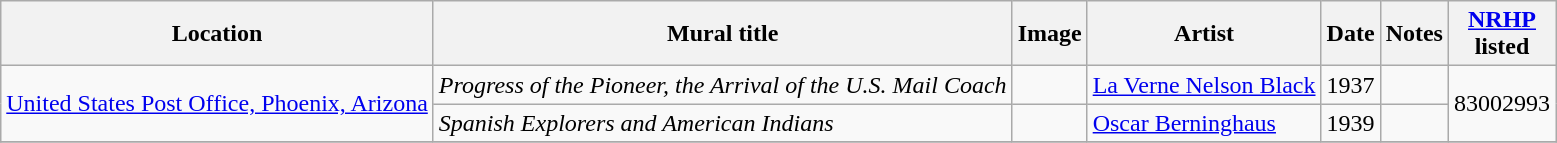<table class="wikitable sortable">
<tr>
<th>Location</th>
<th>Mural title</th>
<th>Image</th>
<th>Artist</th>
<th>Date</th>
<th>Notes</th>
<th><a href='#'>NRHP</a><br>listed</th>
</tr>
<tr>
<td rowspan="2"><a href='#'>United States Post Office, Phoenix, Arizona</a></td>
<td><em>Progress of the Pioneer, the Arrival of the U.S. Mail Coach</em></td>
<td></td>
<td><a href='#'>La Verne Nelson Black</a></td>
<td>1937</td>
<td></td>
<td rowspan="2">83002993</td>
</tr>
<tr>
<td><em>Spanish Explorers and American Indians</em></td>
<td></td>
<td><a href='#'>Oscar Berninghaus</a></td>
<td>1939</td>
<td></td>
</tr>
<tr>
</tr>
</table>
